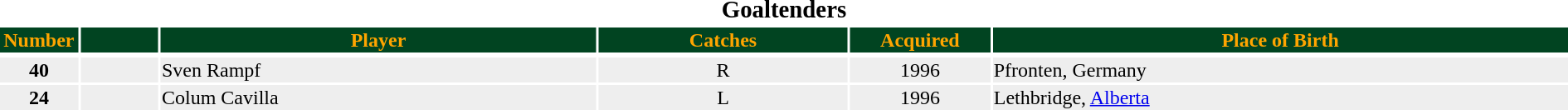<table class="toccolours" style="width:100%">
<tr>
<th colspan=6><big>Goaltenders </big></th>
</tr>
<tr style="background:#014421; color:#FFA500">
<th width=5%>Number</th>
<th width=5%></th>
<th !width=15%>Player</th>
<th width=16%>Catches</th>
<th width=9%>Acquired</th>
<th width=37%>Place of Birth</th>
</tr>
<tr>
</tr>
<tr style="background:#eee">
<td align=center><strong>40</strong></td>
<td align=center></td>
<td>Sven Rampf</td>
<td align=center>R</td>
<td align=center>1996</td>
<td>Pfronten, Germany</td>
</tr>
<tr style="background:#eee">
<td align=center><strong>24</strong></td>
<td align=center></td>
<td>Colum Cavilla</td>
<td align=center>L</td>
<td align=center>1996</td>
<td>Lethbridge, <a href='#'>Alberta</a></td>
</tr>
</table>
